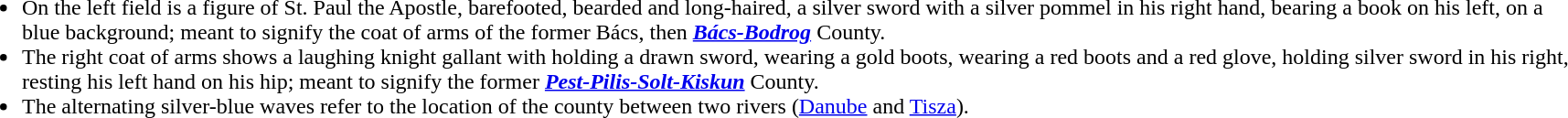<table cellspacing="0" cellpadding="3px" border="0">
<tr>
<td width="75px"></td>
<td><br><ul><li>On the left field is a figure of St. Paul the Apostle, barefooted, bearded and long-haired, a silver sword with a silver pommel in his right hand, bearing a book on his left, on a blue background; meant to signify the coat of arms of the former Bács, then <strong><em><a href='#'>Bács-Bodrog</a></em></strong> County.</li><li>The right coat of arms shows a laughing knight gallant with holding a drawn sword, wearing a gold boots, wearing a red boots and a red glove, holding silver sword in his right, resting his left hand on his hip; meant to signify the former <strong><em><a href='#'>Pest-Pilis-Solt-Kiskun</a></em></strong> County.</li><li>The alternating silver-blue waves refer to the location of the county between two rivers (<a href='#'>Danube</a> and <a href='#'>Tisza</a>).</li></ul></td>
</tr>
</table>
